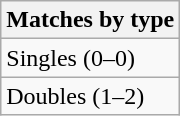<table class=wikitable>
<tr>
<th>Matches by type</th>
</tr>
<tr>
<td>Singles (0–0)</td>
</tr>
<tr>
<td>Doubles (1–2)</td>
</tr>
</table>
